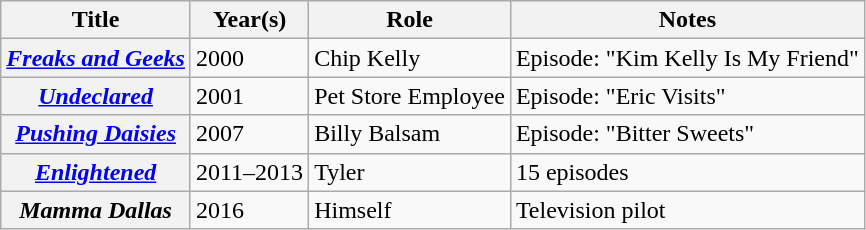<table class="wikitable plainrowheaders">
<tr>
<th>Title</th>
<th>Year(s)</th>
<th>Role</th>
<th>Notes</th>
</tr>
<tr>
<th scope="row"><em><a href='#'>Freaks and Geeks</a></em></th>
<td>2000</td>
<td>Chip Kelly</td>
<td>Episode: "Kim Kelly Is My Friend"</td>
</tr>
<tr>
<th scope="row"><em><a href='#'>Undeclared</a></em></th>
<td>2001</td>
<td>Pet Store Employee</td>
<td>Episode: "Eric Visits"</td>
</tr>
<tr>
<th scope="row"><em><a href='#'>Pushing Daisies</a></em></th>
<td>2007</td>
<td>Billy Balsam</td>
<td>Episode: "Bitter Sweets"</td>
</tr>
<tr>
<th scope="row"><em><a href='#'>Enlightened</a></em></th>
<td>2011–2013</td>
<td>Tyler</td>
<td>15 episodes</td>
</tr>
<tr>
<th scope="row"><em>Mamma Dallas</em></th>
<td>2016</td>
<td>Himself</td>
<td>Television pilot</td>
</tr>
</table>
